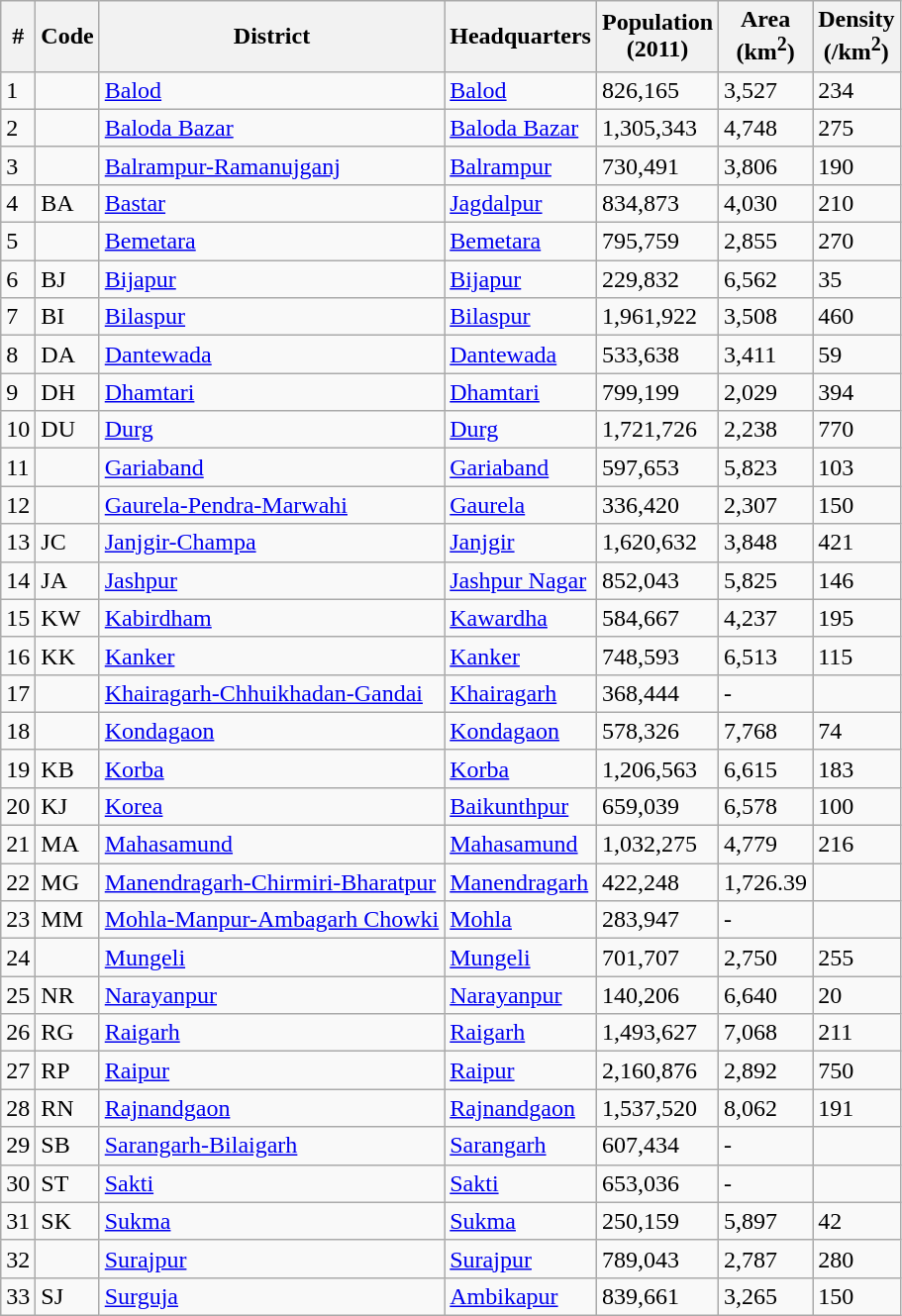<table class="wikitable sortable">
<tr>
<th>#</th>
<th>Code</th>
<th>District</th>
<th>Headquarters</th>
<th>Population <br>(2011)</th>
<th>Area <br>(km<sup>2</sup>)</th>
<th>Density <br>(/km<sup>2</sup>)</th>
</tr>
<tr>
<td>1</td>
<td></td>
<td><a href='#'>Balod</a></td>
<td><a href='#'>Balod</a></td>
<td> 826,165</td>
<td> 3,527</td>
<td> 234</td>
</tr>
<tr>
<td>2</td>
<td></td>
<td><a href='#'>Baloda Bazar</a></td>
<td><a href='#'>Baloda Bazar</a></td>
<td> 1,305,343</td>
<td> 4,748</td>
<td> 275</td>
</tr>
<tr>
<td>3</td>
<td></td>
<td><a href='#'>Balrampur-Ramanujganj</a></td>
<td><a href='#'>Balrampur</a></td>
<td> 730,491</td>
<td> 3,806</td>
<td> 190</td>
</tr>
<tr>
<td>4</td>
<td>BA</td>
<td><a href='#'>Bastar</a></td>
<td><a href='#'>Jagdalpur</a></td>
<td> 834,873</td>
<td> 4,030</td>
<td> 210</td>
</tr>
<tr>
<td>5</td>
<td></td>
<td><a href='#'>Bemetara</a></td>
<td><a href='#'>Bemetara</a></td>
<td> 795,759</td>
<td> 2,855</td>
<td> 270</td>
</tr>
<tr>
<td>6</td>
<td>BJ</td>
<td><a href='#'>Bijapur</a></td>
<td><a href='#'>Bijapur</a></td>
<td> 229,832</td>
<td> 6,562</td>
<td> 35</td>
</tr>
<tr>
<td>7</td>
<td>BI</td>
<td><a href='#'>Bilaspur</a></td>
<td><a href='#'>Bilaspur</a></td>
<td> 1,961,922</td>
<td> 3,508</td>
<td> 460</td>
</tr>
<tr>
<td>8</td>
<td>DA</td>
<td><a href='#'>Dantewada</a></td>
<td><a href='#'>Dantewada</a></td>
<td> 533,638</td>
<td> 3,411</td>
<td> 59</td>
</tr>
<tr>
<td>9</td>
<td>DH</td>
<td><a href='#'>Dhamtari</a></td>
<td><a href='#'>Dhamtari</a></td>
<td> 799,199</td>
<td> 2,029</td>
<td> 394</td>
</tr>
<tr>
<td>10</td>
<td>DU</td>
<td><a href='#'>Durg</a></td>
<td><a href='#'>Durg</a></td>
<td> 1,721,726</td>
<td> 2,238</td>
<td> 770</td>
</tr>
<tr>
<td>11</td>
<td></td>
<td><a href='#'>Gariaband</a></td>
<td><a href='#'>Gariaband</a></td>
<td> 597,653</td>
<td> 5,823</td>
<td> 103</td>
</tr>
<tr>
<td>12</td>
<td></td>
<td><a href='#'>Gaurela-Pendra-Marwahi</a></td>
<td><a href='#'>Gaurela</a></td>
<td> 336,420</td>
<td> 2,307</td>
<td> 150</td>
</tr>
<tr>
<td>13</td>
<td>JC</td>
<td><a href='#'>Janjgir-Champa</a></td>
<td><a href='#'>Janjgir</a></td>
<td> 1,620,632</td>
<td> 3,848</td>
<td> 421</td>
</tr>
<tr>
<td>14</td>
<td>JA</td>
<td><a href='#'>Jashpur</a></td>
<td><a href='#'>Jashpur Nagar</a></td>
<td> 852,043</td>
<td> 5,825</td>
<td> 146</td>
</tr>
<tr>
<td>15</td>
<td>KW</td>
<td><a href='#'>Kabirdham</a></td>
<td><a href='#'>Kawardha</a></td>
<td> 584,667</td>
<td> 4,237</td>
<td> 195</td>
</tr>
<tr>
<td>16</td>
<td>KK</td>
<td><a href='#'>Kanker</a></td>
<td><a href='#'>Kanker</a></td>
<td> 748,593</td>
<td> 6,513</td>
<td> 115</td>
</tr>
<tr>
<td>17</td>
<td></td>
<td><a href='#'>Khairagarh-Chhuikhadan-Gandai</a></td>
<td><a href='#'>Khairagarh</a></td>
<td> 368,444</td>
<td> -</td>
<td></td>
</tr>
<tr>
<td>18</td>
<td></td>
<td><a href='#'>Kondagaon</a></td>
<td><a href='#'>Kondagaon</a></td>
<td> 578,326</td>
<td> 7,768</td>
<td> 74</td>
</tr>
<tr>
<td>19</td>
<td>KB</td>
<td><a href='#'>Korba</a></td>
<td><a href='#'>Korba</a></td>
<td> 1,206,563</td>
<td> 6,615</td>
<td> 183</td>
</tr>
<tr>
<td>20</td>
<td>KJ</td>
<td><a href='#'>Korea</a></td>
<td><a href='#'>Baikunthpur</a></td>
<td> 659,039</td>
<td> 6,578</td>
<td> 100</td>
</tr>
<tr>
<td>21</td>
<td>MA</td>
<td><a href='#'>Mahasamund</a></td>
<td><a href='#'>Mahasamund</a></td>
<td> 1,032,275</td>
<td> 4,779</td>
<td> 216</td>
</tr>
<tr>
<td>22</td>
<td>MG</td>
<td><a href='#'>Manendragarh-Chirmiri-Bharatpur</a></td>
<td><a href='#'>Manendragarh</a></td>
<td> 422,248</td>
<td> 1,726.39</td>
<td></td>
</tr>
<tr>
<td>23</td>
<td>MM</td>
<td><a href='#'>Mohla-Manpur-Ambagarh Chowki</a></td>
<td><a href='#'>Mohla</a></td>
<td> 283,947</td>
<td> -</td>
<td></td>
</tr>
<tr>
<td>24</td>
<td></td>
<td><a href='#'>Mungeli</a></td>
<td><a href='#'>Mungeli</a></td>
<td> 701,707</td>
<td> 2,750</td>
<td> 255</td>
</tr>
<tr>
<td>25</td>
<td>NR</td>
<td><a href='#'>Narayanpur</a></td>
<td><a href='#'>Narayanpur</a></td>
<td> 140,206</td>
<td> 6,640</td>
<td> 20</td>
</tr>
<tr>
<td>26</td>
<td>RG</td>
<td><a href='#'>Raigarh</a></td>
<td><a href='#'>Raigarh</a></td>
<td> 1,493,627</td>
<td> 7,068</td>
<td> 211</td>
</tr>
<tr>
<td>27</td>
<td>RP</td>
<td><a href='#'>Raipur</a></td>
<td><a href='#'>Raipur</a></td>
<td> 2,160,876</td>
<td> 2,892</td>
<td> 750</td>
</tr>
<tr>
<td>28</td>
<td>RN</td>
<td><a href='#'>Rajnandgaon</a></td>
<td><a href='#'>Rajnandgaon</a></td>
<td> 1,537,520</td>
<td> 8,062</td>
<td> 191</td>
</tr>
<tr>
<td>29</td>
<td>SB</td>
<td><a href='#'>Sarangarh-Bilaigarh</a></td>
<td><a href='#'>Sarangarh</a></td>
<td> 607,434</td>
<td> -</td>
<td></td>
</tr>
<tr>
<td>30</td>
<td>ST</td>
<td><a href='#'>Sakti</a></td>
<td><a href='#'>Sakti</a></td>
<td> 653,036</td>
<td> -</td>
<td></td>
</tr>
<tr>
<td>31</td>
<td>SK</td>
<td><a href='#'>Sukma</a></td>
<td><a href='#'>Sukma</a></td>
<td>250,159</td>
<td> 5,897</td>
<td> 42</td>
</tr>
<tr>
<td>32</td>
<td></td>
<td><a href='#'>Surajpur</a></td>
<td><a href='#'>Surajpur</a></td>
<td> 789,043</td>
<td> 2,787</td>
<td> 280</td>
</tr>
<tr>
<td>33</td>
<td>SJ</td>
<td><a href='#'>Surguja</a></td>
<td><a href='#'>Ambikapur</a></td>
<td> 839,661</td>
<td> 3,265</td>
<td> 150</td>
</tr>
</table>
